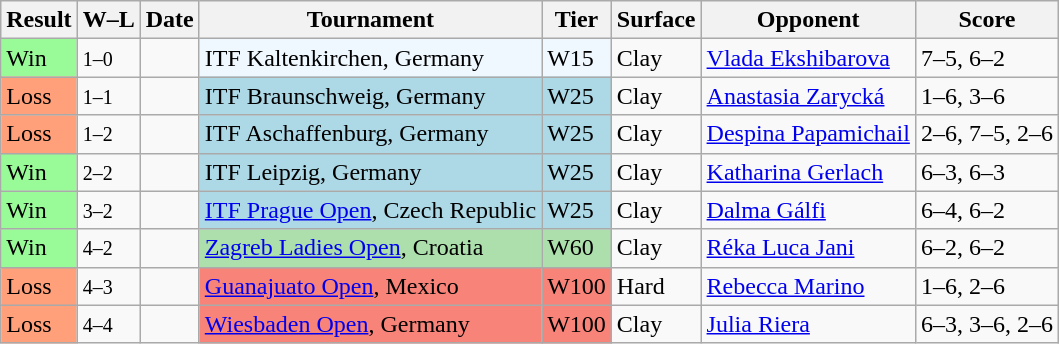<table class="sortable wikitable">
<tr>
<th>Result</th>
<th class="unsortable">W–L</th>
<th>Date</th>
<th>Tournament</th>
<th>Tier</th>
<th>Surface</th>
<th>Opponent</th>
<th class="unsortable">Score</th>
</tr>
<tr>
<td style="background:#98fb98;">Win</td>
<td><small>1–0</small></td>
<td></td>
<td style="background:#f0f8ff;">ITF Kaltenkirchen, Germany</td>
<td style="background:#f0f8ff;">W15</td>
<td>Clay</td>
<td> <a href='#'>Vlada Ekshibarova</a></td>
<td>7–5, 6–2</td>
</tr>
<tr>
<td style="background:#ffa07a;">Loss</td>
<td><small>1–1</small></td>
<td></td>
<td style="background:lightblue;">ITF Braunschweig, Germany</td>
<td style="background:lightblue;">W25</td>
<td>Clay</td>
<td> <a href='#'>Anastasia Zarycká</a></td>
<td>1–6, 3–6</td>
</tr>
<tr>
<td style="background:#ffa07a;">Loss</td>
<td><small>1–2</small></td>
<td></td>
<td style="background:lightblue;">ITF Aschaffenburg, Germany</td>
<td style="background:lightblue;">W25</td>
<td>Clay</td>
<td> <a href='#'>Despina Papamichail</a></td>
<td>2–6, 7–5, 2–6</td>
</tr>
<tr>
<td style="background:#98fb98;">Win</td>
<td><small>2–2</small></td>
<td></td>
<td style="background:lightblue;">ITF Leipzig, Germany</td>
<td style="background:lightblue;">W25</td>
<td>Clay</td>
<td> <a href='#'>Katharina Gerlach</a></td>
<td>6–3, 6–3</td>
</tr>
<tr>
<td style="background:#98fb98;">Win</td>
<td><small>3–2</small></td>
<td><a href='#'></a></td>
<td style="background:lightblue;"><a href='#'>ITF Prague Open</a>, Czech Republic</td>
<td style="background:lightblue;">W25</td>
<td>Clay</td>
<td> <a href='#'>Dalma Gálfi</a></td>
<td>6–4, 6–2</td>
</tr>
<tr>
<td style="background:#98fb98;">Win</td>
<td><small>4–2</small></td>
<td><a href='#'></a></td>
<td style="background:#addfad;"><a href='#'>Zagreb Ladies Open</a>, Croatia</td>
<td style="background:#addfad;">W60</td>
<td>Clay</td>
<td> <a href='#'>Réka Luca Jani</a></td>
<td>6–2, 6–2</td>
</tr>
<tr>
<td style="background:#ffa07a;">Loss</td>
<td><small>4–3</small></td>
<td><a href='#'></a></td>
<td style="background:#f88379;"><a href='#'>Guanajuato Open</a>, Mexico</td>
<td style="background:#f88379;">W100</td>
<td>Hard</td>
<td> <a href='#'>Rebecca Marino</a></td>
<td>1–6, 2–6</td>
</tr>
<tr>
<td style="background:#ffa07a;">Loss</td>
<td><small>4–4</small></td>
<td><a href='#'></a></td>
<td style="background:#f88379;"><a href='#'>Wiesbaden Open</a>, Germany</td>
<td style="background:#f88379;">W100</td>
<td>Clay</td>
<td> <a href='#'>Julia Riera</a></td>
<td>6–3, 3–6, 2–6</td>
</tr>
</table>
